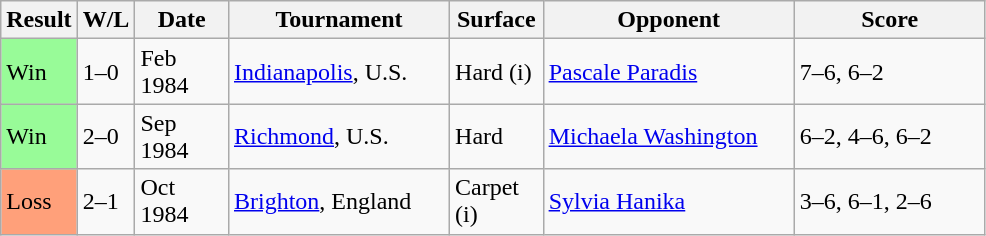<table class="sortable wikitable">
<tr>
<th style="width:40px">Result</th>
<th style="width:30px" class="unsortable">W/L</th>
<th style="width:55px">Date</th>
<th style="width:140px">Tournament</th>
<th style="width:55px">Surface</th>
<th style="width:160px">Opponent</th>
<th style="width:120px" class="unsortable">Score</th>
</tr>
<tr bgcolor=>
<td style="background:#98fb98;">Win</td>
<td>1–0</td>
<td>Feb 1984</td>
<td><a href='#'>Indianapolis</a>, U.S.</td>
<td>Hard (i)</td>
<td> <a href='#'>Pascale Paradis</a></td>
<td>7–6, 6–2</td>
</tr>
<tr>
<td style="background:#98fb98;">Win</td>
<td>2–0</td>
<td>Sep 1984</td>
<td><a href='#'>Richmond</a>, U.S.</td>
<td>Hard</td>
<td> <a href='#'>Michaela Washington</a></td>
<td>6–2, 4–6, 6–2</td>
</tr>
<tr>
<td style="background:#ffa07a;">Loss</td>
<td>2–1</td>
<td>Oct 1984</td>
<td><a href='#'>Brighton</a>, England</td>
<td>Carpet (i)</td>
<td> <a href='#'>Sylvia Hanika</a></td>
<td>3–6, 6–1, 2–6</td>
</tr>
</table>
